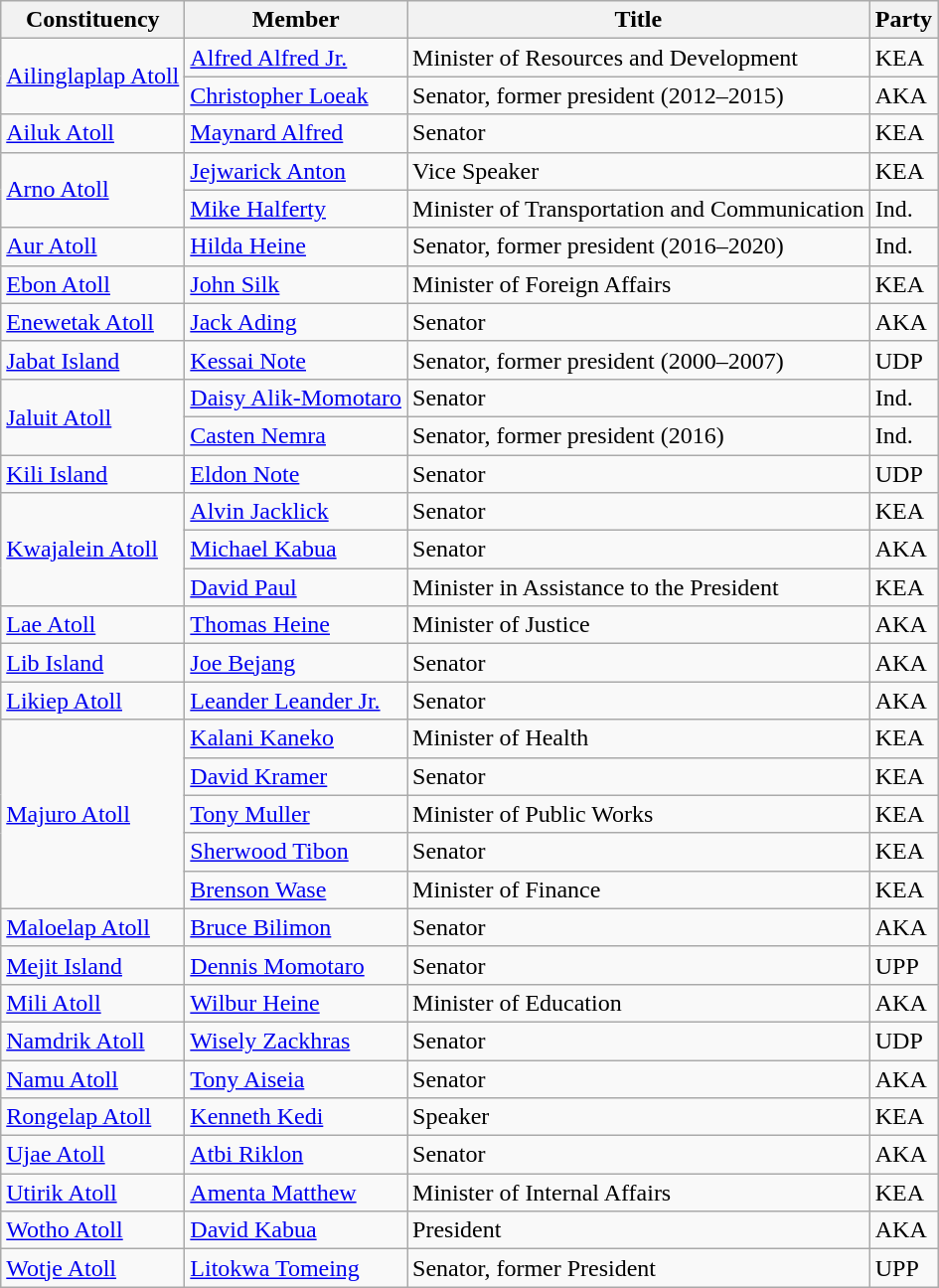<table class="wikitable">
<tr>
<th>Constituency</th>
<th>Member</th>
<th>Title</th>
<th>Party</th>
</tr>
<tr>
<td rowspan="2"><a href='#'>Ailinglaplap Atoll</a></td>
<td><a href='#'>Alfred Alfred Jr.</a></td>
<td>Minister of Resources and Development</td>
<td>KEA</td>
</tr>
<tr>
<td><a href='#'>Christopher Loeak</a></td>
<td>Senator, former president (2012–2015)</td>
<td>AKA</td>
</tr>
<tr>
<td><a href='#'>Ailuk Atoll</a></td>
<td><a href='#'>Maynard Alfred</a></td>
<td>Senator</td>
<td>KEA</td>
</tr>
<tr>
<td rowspan="2"><a href='#'>Arno Atoll</a></td>
<td><a href='#'>Jejwarick Anton</a></td>
<td>Vice Speaker</td>
<td>KEA</td>
</tr>
<tr>
<td><a href='#'>Mike Halferty</a></td>
<td>Minister of Transportation and Communication</td>
<td>Ind.</td>
</tr>
<tr>
<td><a href='#'>Aur Atoll</a></td>
<td><a href='#'>Hilda Heine</a></td>
<td>Senator, former president (2016–2020)</td>
<td>Ind.</td>
</tr>
<tr>
<td><a href='#'>Ebon Atoll</a></td>
<td><a href='#'>John Silk</a></td>
<td>Minister of Foreign Affairs</td>
<td>KEA</td>
</tr>
<tr>
<td><a href='#'>Enewetak Atoll</a></td>
<td><a href='#'>Jack Ading</a></td>
<td>Senator</td>
<td>AKA</td>
</tr>
<tr>
<td><a href='#'>Jabat Island</a></td>
<td><a href='#'>Kessai Note</a></td>
<td>Senator, former president (2000–2007)</td>
<td>UDP</td>
</tr>
<tr>
<td rowspan="2"><a href='#'>Jaluit Atoll</a></td>
<td><a href='#'>Daisy Alik-Momotaro</a></td>
<td>Senator</td>
<td>Ind.</td>
</tr>
<tr>
<td><a href='#'>Casten Nemra</a></td>
<td>Senator, former president (2016)</td>
<td>Ind.</td>
</tr>
<tr>
<td><a href='#'>Kili Island</a></td>
<td><a href='#'>Eldon Note</a></td>
<td>Senator</td>
<td>UDP</td>
</tr>
<tr>
<td rowspan="3"><a href='#'>Kwajalein Atoll</a></td>
<td><a href='#'>Alvin Jacklick</a></td>
<td>Senator</td>
<td>KEA</td>
</tr>
<tr>
<td><a href='#'>Michael Kabua</a></td>
<td>Senator</td>
<td>AKA</td>
</tr>
<tr>
<td><a href='#'>David Paul</a></td>
<td>Minister in Assistance to the President</td>
<td>KEA</td>
</tr>
<tr>
<td><a href='#'>Lae Atoll</a></td>
<td><a href='#'>Thomas Heine</a></td>
<td>Minister of Justice</td>
<td>AKA</td>
</tr>
<tr>
<td><a href='#'>Lib Island</a></td>
<td><a href='#'>Joe Bejang</a></td>
<td>Senator</td>
<td>AKA</td>
</tr>
<tr>
<td><a href='#'>Likiep Atoll</a></td>
<td><a href='#'>Leander Leander Jr.</a></td>
<td>Senator</td>
<td>AKA</td>
</tr>
<tr>
<td rowspan="5"><a href='#'>Majuro Atoll</a></td>
<td><a href='#'>Kalani Kaneko</a></td>
<td>Minister of Health</td>
<td>KEA</td>
</tr>
<tr>
<td><a href='#'>David Kramer</a></td>
<td>Senator</td>
<td>KEA</td>
</tr>
<tr>
<td><a href='#'>Tony Muller</a></td>
<td>Minister of Public Works</td>
<td>KEA</td>
</tr>
<tr>
<td><a href='#'>Sherwood Tibon</a></td>
<td>Senator</td>
<td>KEA</td>
</tr>
<tr>
<td><a href='#'>Brenson Wase</a></td>
<td>Minister of Finance</td>
<td>KEA</td>
</tr>
<tr>
<td><a href='#'>Maloelap Atoll</a></td>
<td><a href='#'>Bruce Bilimon</a></td>
<td>Senator</td>
<td>AKA</td>
</tr>
<tr>
<td><a href='#'>Mejit Island</a></td>
<td><a href='#'>Dennis Momotaro</a></td>
<td>Senator</td>
<td>UPP</td>
</tr>
<tr>
<td><a href='#'>Mili Atoll</a></td>
<td><a href='#'>Wilbur Heine</a></td>
<td>Minister of Education</td>
<td>AKA</td>
</tr>
<tr>
<td><a href='#'>Namdrik Atoll</a></td>
<td><a href='#'>Wisely Zackhras</a></td>
<td>Senator</td>
<td>UDP</td>
</tr>
<tr>
<td><a href='#'>Namu Atoll</a></td>
<td><a href='#'>Tony Aiseia</a></td>
<td>Senator</td>
<td>AKA</td>
</tr>
<tr>
<td><a href='#'>Rongelap Atoll</a></td>
<td><a href='#'>Kenneth Kedi</a></td>
<td>Speaker</td>
<td>KEA</td>
</tr>
<tr>
<td><a href='#'>Ujae Atoll</a></td>
<td><a href='#'>Atbi Riklon</a></td>
<td>Senator</td>
<td>AKA</td>
</tr>
<tr>
<td><a href='#'>Utirik Atoll</a></td>
<td><a href='#'>Amenta Matthew</a></td>
<td>Minister of Internal Affairs</td>
<td>KEA</td>
</tr>
<tr>
<td><a href='#'>Wotho Atoll</a></td>
<td><a href='#'>David Kabua</a></td>
<td>President</td>
<td>AKA</td>
</tr>
<tr>
<td><a href='#'>Wotje Atoll</a></td>
<td><a href='#'>Litokwa Tomeing</a></td>
<td>Senator, former President</td>
<td>UPP</td>
</tr>
</table>
